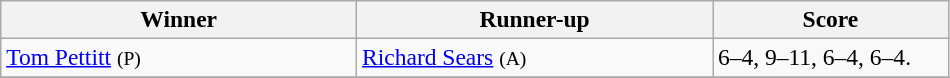<table class="wikitable" style="font-size:98%;">
<tr>
<th style="width:230px;">Winner</th>
<th style="width:230px;">Runner-up</th>
<th style="width:150px;">Score</th>
</tr>
<tr>
<td> <a href='#'>Tom Pettitt</a> <small>(P)</small></td>
<td> <a href='#'>Richard Sears</a> <small>(A)</small></td>
<td>6–4, 9–11, 6–4, 6–4.</td>
</tr>
<tr>
</tr>
</table>
